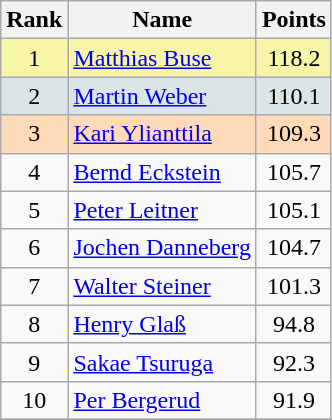<table class="wikitable sortable">
<tr>
<th align=Center>Rank</th>
<th>Name</th>
<th>Points</th>
</tr>
<tr style="background:#F7F6A8">
<td align=center>1</td>
<td> <a href='#'>Matthias Buse</a></td>
<td align=center>118.2</td>
</tr>
<tr style="background: #DCE5E5;">
<td align=center>2</td>
<td> <a href='#'>Martin Weber</a></td>
<td align=center>110.1</td>
</tr>
<tr style="background: #FFDAB9;">
<td align=center>3</td>
<td> <a href='#'>Kari Ylianttila</a></td>
<td align=center>109.3</td>
</tr>
<tr>
<td align=center>4</td>
<td> <a href='#'>Bernd Eckstein</a></td>
<td align=center>105.7</td>
</tr>
<tr>
<td align=center>5</td>
<td> <a href='#'>Peter Leitner</a></td>
<td align=center>105.1</td>
</tr>
<tr>
<td align=center>6</td>
<td> <a href='#'>Jochen Danneberg</a></td>
<td align=center>104.7</td>
</tr>
<tr>
<td align=center>7</td>
<td> <a href='#'>Walter Steiner</a></td>
<td align=center>101.3</td>
</tr>
<tr>
<td align=center>8</td>
<td> <a href='#'>Henry Glaß</a></td>
<td align=center>94.8</td>
</tr>
<tr>
<td align=center>9</td>
<td> <a href='#'>Sakae Tsuruga</a></td>
<td align=center>92.3</td>
</tr>
<tr>
<td align=center>10</td>
<td> <a href='#'>Per Bergerud</a></td>
<td align=center>91.9</td>
</tr>
<tr>
</tr>
</table>
